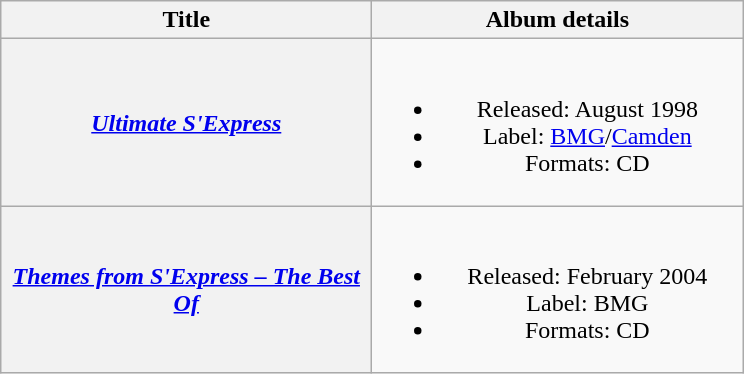<table class="wikitable plainrowheaders" style="text-align:center;">
<tr>
<th scope="col" style="width:15em;">Title</th>
<th scope="col" style="width:15em;">Album details</th>
</tr>
<tr>
<th scope="row"><em><a href='#'>Ultimate S'Express</a></em></th>
<td><br><ul><li>Released: August 1998</li><li>Label: <a href='#'>BMG</a>/<a href='#'>Camden</a></li><li>Formats: CD</li></ul></td>
</tr>
<tr>
<th scope="row"><em><a href='#'>Themes from S'Express – The Best Of</a></em></th>
<td><br><ul><li>Released: February 2004</li><li>Label: BMG</li><li>Formats: CD</li></ul></td>
</tr>
</table>
